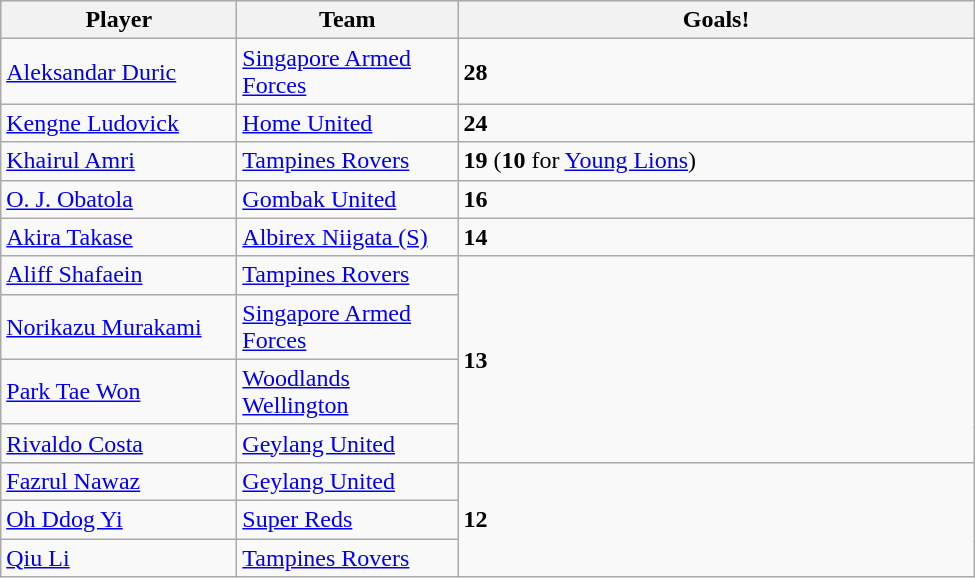<table class="wikitable" width=650>
<tr style="background:#c0ffc0;">
<th width='150'>Player</th>
<th width='140'>Team</th>
<th>Goals!</th>
</tr>
<tr>
<td style="text-align:left;"><a href='#'>Aleksandar Duric</a></td>
<td><a href='#'>Singapore Armed Forces</a></td>
<td><strong>28</strong></td>
</tr>
<tr>
<td style="text-align:left;"> <a href='#'>Kengne Ludovick</a></td>
<td><a href='#'>Home United</a></td>
<td><strong>24</strong></td>
</tr>
<tr>
<td style="text-align:left;"><a href='#'>Khairul Amri</a></td>
<td><a href='#'>Tampines Rovers</a></td>
<td><strong>19</strong> (<strong>10</strong> for <a href='#'>Young Lions</a>)</td>
</tr>
<tr>
<td style="text-align:left;"> <a href='#'>O. J. Obatola</a></td>
<td><a href='#'>Gombak United</a></td>
<td><strong>16</strong></td>
</tr>
<tr>
<td style="text-align:left;"> <a href='#'>Akira Takase</a></td>
<td> <a href='#'>Albirex Niigata (S)</a></td>
<td><strong>14</strong></td>
</tr>
<tr>
<td style="text-align:left;"><a href='#'>Aliff Shafaein</a></td>
<td><a href='#'>Tampines Rovers</a></td>
<td rowspan="4"><strong>13</strong></td>
</tr>
<tr>
<td style="text-align:left;"> <a href='#'>Norikazu Murakami</a></td>
<td><a href='#'>Singapore Armed Forces</a></td>
</tr>
<tr>
<td style="text-align:left;"> <a href='#'>Park Tae Won</a></td>
<td><a href='#'>Woodlands Wellington</a></td>
</tr>
<tr>
<td style="text-align:left;"> <a href='#'>Rivaldo Costa</a></td>
<td><a href='#'>Geylang United</a></td>
</tr>
<tr>
<td style="text-align:left;"><a href='#'>Fazrul Nawaz</a></td>
<td><a href='#'>Geylang United</a></td>
<td rowspan="3"><strong>12</strong></td>
</tr>
<tr>
<td style="text-align:left;"> <a href='#'>Oh Ddog Yi</a></td>
<td> <a href='#'>Super Reds</a></td>
</tr>
<tr>
<td style="text-align:left;"><a href='#'>Qiu Li</a></td>
<td><a href='#'>Tampines Rovers</a></td>
</tr>
</table>
